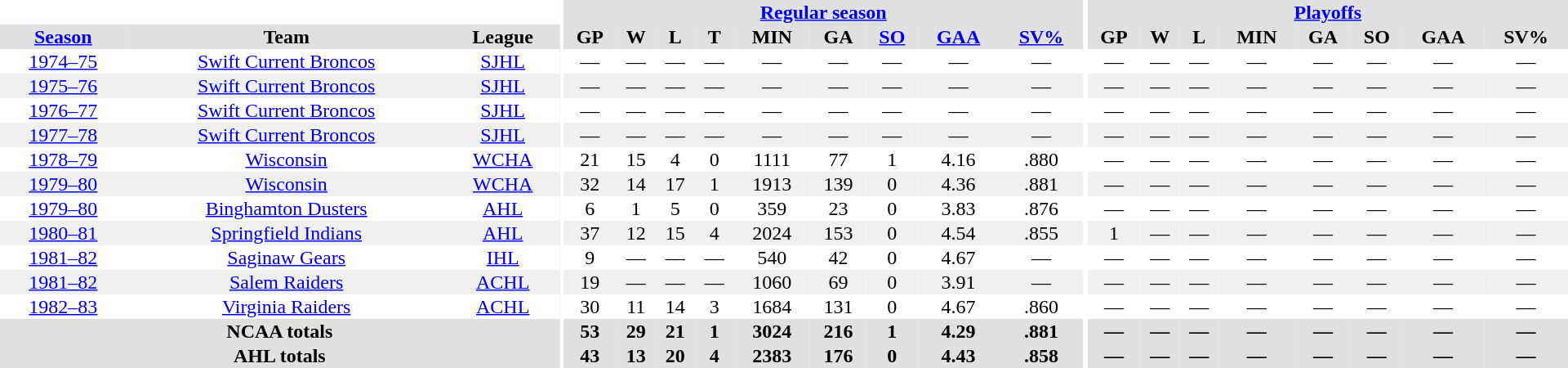<table border="0" cellpadding="1" cellspacing="0" style="text-align:center; width:80em">
<tr bgcolor="#e0e0e0">
<th colspan="3" bgcolor="#ffffff"></th>
<th rowspan="99" bgcolor="#ffffff"></th>
<th colspan="9"><a href='#'>Regular season</a></th>
<th rowspan="99" bgcolor="#ffffff"></th>
<th colspan="8"><a href='#'>Playoffs</a></th>
</tr>
<tr bgcolor="#e0e0e0">
<th><a href='#'>Season</a></th>
<th>Team</th>
<th>League</th>
<th>GP</th>
<th>W</th>
<th>L</th>
<th>T</th>
<th>MIN</th>
<th>GA</th>
<th><a href='#'>SO</a></th>
<th><a href='#'>GAA</a></th>
<th><a href='#'>SV%</a></th>
<th>GP</th>
<th>W</th>
<th>L</th>
<th>MIN</th>
<th>GA</th>
<th>SO</th>
<th>GAA</th>
<th>SV%</th>
</tr>
<tr>
<td><a href='#'>1974–75</a></td>
<td><a href='#'>Swift Current Broncos</a></td>
<td><a href='#'>SJHL</a></td>
<td>—</td>
<td>—</td>
<td>—</td>
<td>—</td>
<td>—</td>
<td>—</td>
<td>—</td>
<td>—</td>
<td>—</td>
<td>—</td>
<td>—</td>
<td>—</td>
<td>—</td>
<td>—</td>
<td>—</td>
<td>—</td>
<td>—</td>
</tr>
<tr bgcolor="f0f0f0">
<td><a href='#'>1975–76</a></td>
<td><a href='#'>Swift Current Broncos</a></td>
<td><a href='#'>SJHL</a></td>
<td>—</td>
<td>—</td>
<td>—</td>
<td>—</td>
<td>—</td>
<td>—</td>
<td>—</td>
<td>—</td>
<td>—</td>
<td>—</td>
<td>—</td>
<td>—</td>
<td>—</td>
<td>—</td>
<td>—</td>
<td>—</td>
<td>—</td>
</tr>
<tr>
<td><a href='#'>1976–77</a></td>
<td><a href='#'>Swift Current Broncos</a></td>
<td><a href='#'>SJHL</a></td>
<td>—</td>
<td>—</td>
<td>—</td>
<td>—</td>
<td>—</td>
<td>—</td>
<td>—</td>
<td>—</td>
<td>—</td>
<td>—</td>
<td>—</td>
<td>—</td>
<td>—</td>
<td>—</td>
<td>—</td>
<td>—</td>
<td>—</td>
</tr>
<tr bgcolor="f0f0f0">
<td><a href='#'>1977–78</a></td>
<td><a href='#'>Swift Current Broncos</a></td>
<td><a href='#'>SJHL</a></td>
<td>—</td>
<td>—</td>
<td>—</td>
<td>—</td>
<td>—</td>
<td>—</td>
<td>—</td>
<td>—</td>
<td>—</td>
<td>—</td>
<td>—</td>
<td>—</td>
<td>—</td>
<td>—</td>
<td>—</td>
<td>—</td>
<td>—</td>
</tr>
<tr>
<td><a href='#'>1978–79</a></td>
<td><a href='#'>Wisconsin</a></td>
<td><a href='#'>WCHA</a></td>
<td>21</td>
<td>15</td>
<td>4</td>
<td>0</td>
<td>1111</td>
<td>77</td>
<td>1</td>
<td>4.16</td>
<td>.880</td>
<td>—</td>
<td>—</td>
<td>—</td>
<td>—</td>
<td>—</td>
<td>—</td>
<td>—</td>
<td>—</td>
</tr>
<tr bgcolor="f0f0f0">
<td><a href='#'>1979–80</a></td>
<td><a href='#'>Wisconsin</a></td>
<td><a href='#'>WCHA</a></td>
<td>32</td>
<td>14</td>
<td>17</td>
<td>1</td>
<td>1913</td>
<td>139</td>
<td>0</td>
<td>4.36</td>
<td>.881</td>
<td>—</td>
<td>—</td>
<td>—</td>
<td>—</td>
<td>—</td>
<td>—</td>
<td>—</td>
<td>—</td>
</tr>
<tr>
<td><a href='#'>1979–80</a></td>
<td><a href='#'>Binghamton Dusters</a></td>
<td><a href='#'>AHL</a></td>
<td>6</td>
<td>1</td>
<td>5</td>
<td>0</td>
<td>359</td>
<td>23</td>
<td>0</td>
<td>3.83</td>
<td>.876</td>
<td>—</td>
<td>—</td>
<td>—</td>
<td>—</td>
<td>—</td>
<td>—</td>
<td>—</td>
<td>—</td>
</tr>
<tr bgcolor="f0f0f0">
<td><a href='#'>1980–81</a></td>
<td><a href='#'>Springfield Indians</a></td>
<td><a href='#'>AHL</a></td>
<td>37</td>
<td>12</td>
<td>15</td>
<td>4</td>
<td>2024</td>
<td>153</td>
<td>0</td>
<td>4.54</td>
<td>.855</td>
<td>1</td>
<td>—</td>
<td>—</td>
<td>—</td>
<td>—</td>
<td>—</td>
<td>—</td>
<td>—</td>
</tr>
<tr>
<td><a href='#'>1981–82</a></td>
<td><a href='#'>Saginaw Gears</a></td>
<td><a href='#'>IHL</a></td>
<td>9</td>
<td>—</td>
<td>—</td>
<td>—</td>
<td>540</td>
<td>42</td>
<td>0</td>
<td>4.67</td>
<td>—</td>
<td>—</td>
<td>—</td>
<td>—</td>
<td>—</td>
<td>—</td>
<td>—</td>
<td>—</td>
<td>—</td>
</tr>
<tr bgcolor="f0f0f0">
<td><a href='#'>1981–82</a></td>
<td><a href='#'>Salem Raiders</a></td>
<td><a href='#'>ACHL</a></td>
<td>19</td>
<td>—</td>
<td>—</td>
<td>—</td>
<td>1060</td>
<td>69</td>
<td>0</td>
<td>3.91</td>
<td>—</td>
<td>—</td>
<td>—</td>
<td>—</td>
<td>—</td>
<td>—</td>
<td>—</td>
<td>—</td>
<td>—</td>
</tr>
<tr>
<td><a href='#'>1982–83</a></td>
<td><a href='#'>Virginia Raiders</a></td>
<td><a href='#'>ACHL</a></td>
<td>30</td>
<td>11</td>
<td>14</td>
<td>3</td>
<td>1684</td>
<td>131</td>
<td>0</td>
<td>4.67</td>
<td>.860</td>
<td>—</td>
<td>—</td>
<td>—</td>
<td>—</td>
<td>—</td>
<td>—</td>
<td>—</td>
<td>—</td>
</tr>
<tr bgcolor="#e0e0e0">
<th colspan="3">NCAA totals</th>
<th>53</th>
<th>29</th>
<th>21</th>
<th>1</th>
<th>3024</th>
<th>216</th>
<th>1</th>
<th>4.29</th>
<th>.881</th>
<th>—</th>
<th>—</th>
<th>—</th>
<th>—</th>
<th>—</th>
<th>—</th>
<th>—</th>
<th>—</th>
</tr>
<tr bgcolor="#e0e0e0">
<th colspan="3">AHL totals</th>
<th>43</th>
<th>13</th>
<th>20</th>
<th>4</th>
<th>2383</th>
<th>176</th>
<th>0</th>
<th>4.43</th>
<th>.858</th>
<th>—</th>
<th>—</th>
<th>—</th>
<th>—</th>
<th>—</th>
<th>—</th>
<th>—</th>
<th>—</th>
</tr>
</table>
